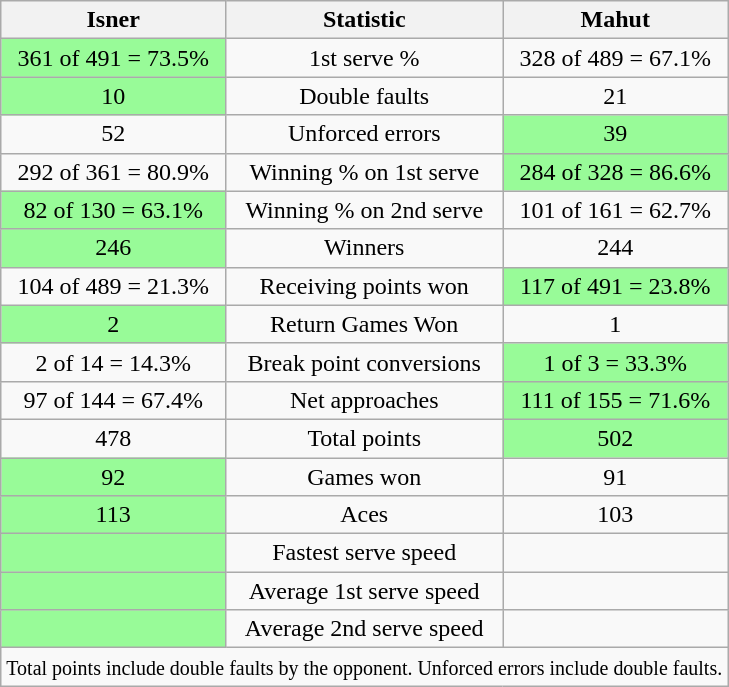<table class="wikitable" style="text-align:center;">
<tr>
<th>Isner</th>
<th>Statistic</th>
<th>Mahut</th>
</tr>
<tr>
<td bgcolor=98FB98>361 of 491 = 73.5%</td>
<td>1st serve %</td>
<td>328 of 489 = 67.1%</td>
</tr>
<tr>
<td bgcolor=98FB98>10</td>
<td>Double faults</td>
<td>21</td>
</tr>
<tr>
<td>52</td>
<td>Unforced errors</td>
<td bgcolor=98FB98>39</td>
</tr>
<tr>
<td>292 of 361 = 80.9%</td>
<td>Winning % on 1st serve</td>
<td bgcolor=98FB98>284 of 328 = 86.6%</td>
</tr>
<tr>
<td bgcolor=98FB98>82 of 130 = 63.1%</td>
<td>Winning % on 2nd serve</td>
<td>101 of 161 = 62.7%</td>
</tr>
<tr>
<td bgcolor=98FB98>246</td>
<td>Winners</td>
<td>244</td>
</tr>
<tr>
<td>104 of 489 = 21.3%</td>
<td>Receiving points won</td>
<td bgcolor=98FB98>117 of 491 = 23.8%</td>
</tr>
<tr>
<td bgcolor=98FB98>2</td>
<td>Return Games Won</td>
<td>1</td>
</tr>
<tr>
<td>2 of 14 = 14.3%</td>
<td>Break point conversions</td>
<td bgcolor=98FB98>1 of 3 = 33.3%</td>
</tr>
<tr>
<td>97 of 144 = 67.4%</td>
<td>Net approaches</td>
<td bgcolor=98FB98>111 of 155 = 71.6%</td>
</tr>
<tr>
<td>478</td>
<td>Total points</td>
<td bgcolor=98FB98>502</td>
</tr>
<tr>
<td bgcolor=98FB98>92</td>
<td>Games won</td>
<td>91</td>
</tr>
<tr>
<td bgcolor=98FB98>113</td>
<td>Aces</td>
<td>103</td>
</tr>
<tr>
<td bgcolor=98FB98></td>
<td>Fastest serve speed</td>
<td></td>
</tr>
<tr>
<td bgcolor=98FB98></td>
<td>Average 1st serve speed</td>
<td></td>
</tr>
<tr>
<td bgcolor=98FB98></td>
<td>Average 2nd serve speed</td>
<td></td>
</tr>
<tr>
<td colspan="3"><small>Total points include double faults by the opponent. Unforced errors include double faults.</small></td>
</tr>
</table>
